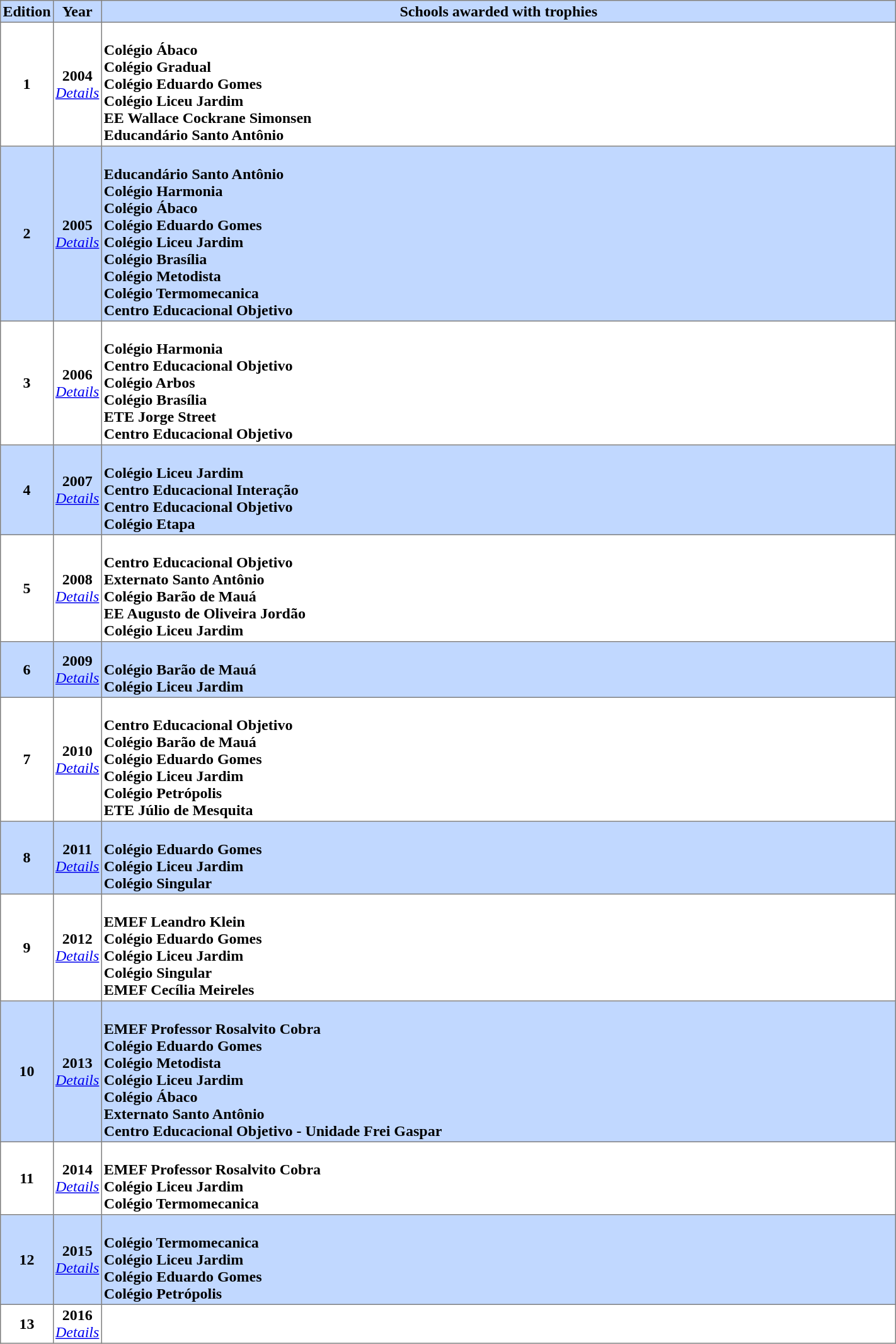<table class="toccolours" border="1" cellpadding="2" style="border-collapse: collapse; text-align: center; width: 75%; margin: 0 auto;">
<tr style="background: #C1D8FF;">
<th width="1%">Edition</th>
<th width="1%">Year</th>
<td><strong>Schools awarded with trophies</strong></td>
</tr>
<tr>
<td><strong>1</strong></td>
<td><strong>2004</strong><br><em><a href='#'>Details</a></em></td>
<td align="left"><br>
 <strong>Colégio Ábaco</strong><br> <strong>Colégio Gradual</strong> <br> <strong>Colégio Eduardo Gomes</strong> <br>

 <strong>Colégio Liceu Jardim</strong> <br> <strong>EE Wallace Cockrane Simonsen</strong><br> <strong>Educandário Santo Antônio</strong>
</td>
</tr>
<tr style="background: #C1D8FF;">
<td><strong>2</strong></td>
<td><strong>2005</strong><br><em><a href='#'>Details</a></em></td>
<td align="left"><br>
 <strong>Educandário Santo Antônio</strong><br> <strong>Colégio Harmonia</strong><br> <strong>Colégio Ábaco</strong><br> <strong>Colégio Eduardo Gomes</strong> <br> <strong>Colégio Liceu Jardim</strong><br>

 <strong>Colégio Brasília</strong> <br> <strong>Colégio Metodista</strong> <br> <strong>Colégio Termomecanica</strong> <br> <strong>Centro Educacional Objetivo</strong> 
</td>
</tr>
<tr>
<td><strong>3</strong></td>
<td><strong>2006</strong><br><em><a href='#'>Details</a></em></td>
<td align="left"><br>
 <strong>Colégio Harmonia</strong><br> <strong>Centro Educacional Objetivo</strong><br>  <strong>Colégio Arbos</strong><br>

 <strong>Colégio Brasília</strong> <br> <strong>ETE Jorge Street</strong><br> <strong>Centro Educacional Objetivo</strong>
</td>
</tr>
<tr style="background: #C1D8FF;">
<td><strong>4</strong></td>
<td><strong>2007</strong><br><em><a href='#'>Details</a></em></td>
<td align="left"><br>
 <strong>Colégio Liceu Jardim</strong><br> <strong>Centro Educacional Interação</strong><br>

 <strong>Centro Educacional Objetivo</strong><br> <strong>Colégio Etapa</strong>
</td>
</tr>
<tr>
<td><strong>5</strong></td>
<td><strong>2008</strong><br><em><a href='#'>Details</a></em></td>
<td align="left"><br>
 <strong>Centro Educacional Objetivo</strong><br> <strong>Externato Santo Antônio</strong><br> <strong>Colégio Barão de Mauá</strong><br>

 <strong>EE Augusto de Oliveira Jordão</strong> <br> <strong>Colégio Liceu Jardim</strong> 
</td>
</tr>
<tr style="background: #C1D8FF;">
<td><strong>6</strong></td>
<td><strong>2009</strong><br><em><a href='#'>Details</a></em></td>
<td align="left"><br>

 <strong>Colégio Barão de Mauá</strong><br>

 <strong>Colégio Liceu Jardim</strong> 
</td>
</tr>
<tr>
<td><strong>7</strong></td>
<td><strong>2010</strong><br><em><a href='#'>Details</a></em></td>
<td align="left"><br>

 <strong>Centro Educacional Objetivo</strong><br>
 <strong>Colégio Barão de Mauá</strong><br>
 <strong>Colégio Eduardo Gomes</strong> <br>

 <strong>Colégio Liceu Jardim</strong><br>
 <strong>Colégio Petrópolis</strong><br>
 <strong>ETE Júlio de Mesquita</strong> 
</td>
</tr>
<tr style="background: #C1D8FF;">
<td><strong>8</strong></td>
<td><strong>2011</strong><br><em><a href='#'>Details</a></em></td>
<td align="left"><br>

 <strong>Colégio Eduardo Gomes</strong> <br>
 <strong>Colégio Liceu Jardim</strong><br>

 <strong>Colégio Singular</strong><br> 
</td>
</tr>
<tr>
<td><strong>9</strong></td>
<td><strong>2012</strong><br><em><a href='#'>Details</a></em></td>
<td align="left"><br>

 <strong>EMEF Leandro Klein</strong> <br>
 <strong>Colégio Eduardo Gomes</strong> <br>
 <strong>Colégio Liceu Jardim</strong><br>

 <strong>Colégio Singular</strong><br> 
 <strong>EMEF Cecília Meireles</strong><br> 
</td>
</tr>
<tr style="background: #C1D8FF;">
<td><strong>10</strong></td>
<td><strong>2013</strong><br><em><a href='#'>Details</a></em></td>
<td align="left"><br>

 <strong>EMEF Professor Rosalvito Cobra</strong> <br>
 <strong>Colégio Eduardo Gomes</strong> <br>
 <strong>Colégio Metodista</strong><br>
 <strong>Colégio Liceu Jardim</strong><br>

 <strong>Colégio Ábaco</strong><br>
 <strong>Externato Santo Antônio</strong><br> 
 <strong>Centro Educacional Objetivo - Unidade Frei Gaspar</strong><br>
</td>
</tr>
<tr>
<td><strong>11</strong></td>
<td><strong>2014</strong><br><em><a href='#'>Details</a></em></td>
<td align="left"><br>

 <strong>EMEF Professor Rosalvito Cobra</strong> <br>
 <strong>Colégio Liceu Jardim</strong><br>

 <strong>Colégio Termomecanica</strong><br>
</td>
</tr>
<tr style="background: #C1D8FF;">
<td><strong>12</strong></td>
<td><strong>2015</strong><br><em><a href='#'>Details</a></em></td>
<td align="left"><br>

 <strong>Colégio Termomecanica</strong><br>
 <strong>Colégio Liceu Jardim</strong><br>

 <strong>Colégio Eduardo Gomes</strong> <br>
 <strong>Colégio Petrópolis</strong><br>
</td>
</tr>
<tr>
<td><strong>13</strong></td>
<td><strong>2016</strong><br><em><a href='#'>Details</a></em></td>
<td align="left"></td>
</tr>
</table>
